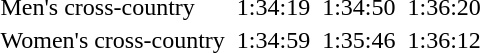<table>
<tr>
<td>Men's cross-country<br></td>
<td></td>
<td>1:34:19</td>
<td></td>
<td>1:34:50</td>
<td></td>
<td>1:36:20</td>
</tr>
<tr>
<td>Women's cross-country<br></td>
<td></td>
<td>1:34:59</td>
<td></td>
<td>1:35:46</td>
<td></td>
<td>1:36:12</td>
</tr>
<tr>
</tr>
</table>
